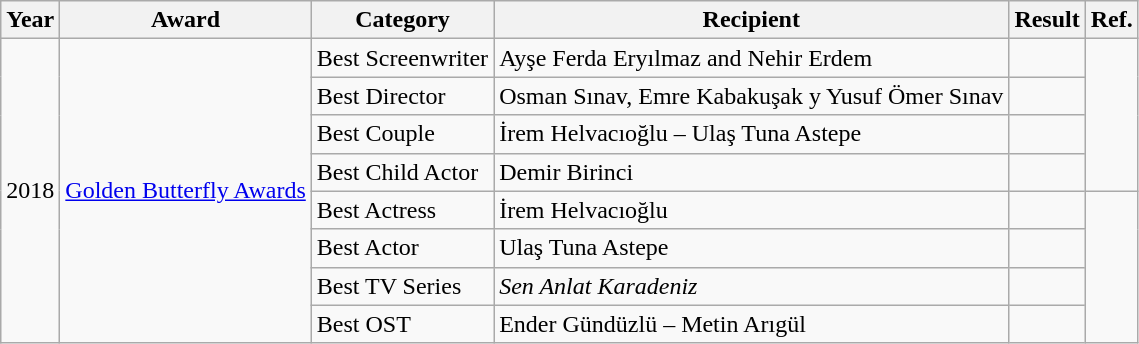<table class="wikitable">
<tr>
<th>Year</th>
<th>Award</th>
<th>Category</th>
<th>Recipient</th>
<th>Result</th>
<th>Ref.</th>
</tr>
<tr>
<td rowspan="8">2018</td>
<td rowspan="8"><a href='#'>Golden Butterfly Awards</a></td>
<td>Best Screenwriter</td>
<td>Ayşe Ferda Eryılmaz and Nehir Erdem</td>
<td></td>
<td rowspan="4"></td>
</tr>
<tr>
<td>Best Director</td>
<td>Osman Sınav, Emre Kabakuşak y Yusuf Ömer Sınav</td>
<td></td>
</tr>
<tr>
<td>Best Couple</td>
<td>İrem Helvacıoğlu – Ulaş Tuna Astepe</td>
<td></td>
</tr>
<tr>
<td>Best Child Actor</td>
<td>Demir Birinci</td>
<td></td>
</tr>
<tr>
<td>Best Actress</td>
<td>İrem Helvacıoğlu</td>
<td></td>
<td rowspan="4"></td>
</tr>
<tr>
<td>Best Actor</td>
<td>Ulaş Tuna Astepe</td>
<td></td>
</tr>
<tr>
<td>Best TV Series</td>
<td><em>Sen Anlat Karadeniz</em></td>
<td></td>
</tr>
<tr>
<td>Best OST</td>
<td>Ender Gündüzlü – Metin Arıgül</td>
<td></td>
</tr>
</table>
